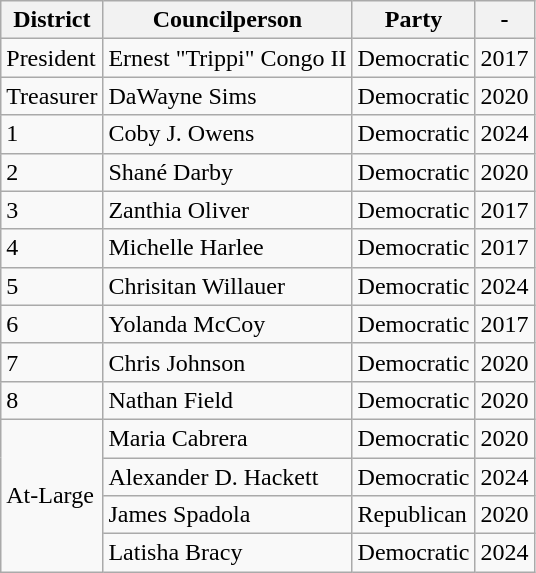<table class="wikitable sortable">
<tr>
<th>District</th>
<th>Councilperson</th>
<th>Party</th>
<th First elected>-</th>
</tr>
<tr>
<td>President</td>
<td>Ernest "Trippi" Congo II</td>
<td>Democratic</td>
<td>2017</td>
</tr>
<tr>
<td>Treasurer</td>
<td>DaWayne Sims</td>
<td>Democratic</td>
<td>2020</td>
</tr>
<tr>
<td>1</td>
<td>Coby J. Owens</td>
<td>Democratic</td>
<td>2024</td>
</tr>
<tr>
<td>2</td>
<td>Shané Darby</td>
<td>Democratic</td>
<td>2020</td>
</tr>
<tr>
<td>3</td>
<td>Zanthia Oliver</td>
<td>Democratic</td>
<td>2017</td>
</tr>
<tr>
<td>4</td>
<td>Michelle Harlee</td>
<td>Democratic</td>
<td>2017</td>
</tr>
<tr>
<td>5</td>
<td>Chrisitan Willauer</td>
<td>Democratic</td>
<td>2024</td>
</tr>
<tr>
<td>6</td>
<td>Yolanda McCoy</td>
<td>Democratic</td>
<td>2017</td>
</tr>
<tr>
<td>7</td>
<td>Chris Johnson</td>
<td>Democratic</td>
<td>2020</td>
</tr>
<tr>
<td>8</td>
<td>Nathan Field</td>
<td>Democratic</td>
<td>2020</td>
</tr>
<tr>
<td rowspan=4>At-Large</td>
<td>Maria Cabrera</td>
<td>Democratic</td>
<td>2020</td>
</tr>
<tr>
<td>Alexander D. Hackett</td>
<td>Democratic</td>
<td>2024</td>
</tr>
<tr>
<td>James Spadola</td>
<td>Republican</td>
<td>2020</td>
</tr>
<tr>
<td>Latisha Bracy</td>
<td>Democratic</td>
<td>2024</td>
</tr>
</table>
